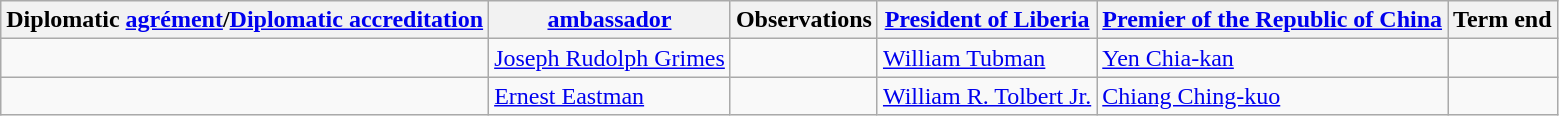<table class="wikitable sortable">
<tr>
<th>Diplomatic <a href='#'>agrément</a>/<a href='#'>Diplomatic accreditation</a></th>
<th><a href='#'>ambassador</a></th>
<th>Observations</th>
<th><a href='#'>President of Liberia</a></th>
<th><a href='#'>Premier of the Republic of China</a></th>
<th>Term end</th>
</tr>
<tr>
<td></td>
<td><a href='#'>Joseph Rudolph Grimes</a></td>
<td></td>
<td><a href='#'>William Tubman</a></td>
<td><a href='#'>Yen Chia-kan</a></td>
<td></td>
</tr>
<tr>
<td></td>
<td><a href='#'>Ernest Eastman</a></td>
<td></td>
<td><a href='#'>William R. Tolbert Jr.</a></td>
<td><a href='#'>Chiang Ching-kuo</a></td>
<td></td>
</tr>
</table>
